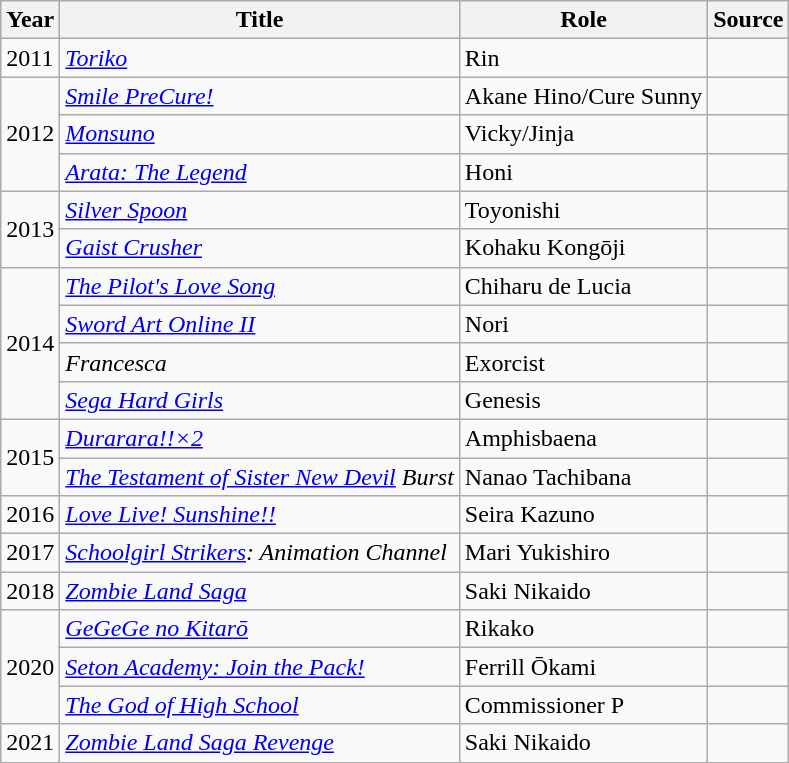<table class="wikitable">
<tr>
<th scope="col">Year</th>
<th scope="col">Title</th>
<th scope="col">Role</th>
<th scope="col">Source</th>
</tr>
<tr>
<td>2011</td>
<td><em><a href='#'>Toriko</a></em></td>
<td>Rin</td>
<td></td>
</tr>
<tr>
<td rowspan="3">2012</td>
<td><em><a href='#'>Smile PreCure!</a></em></td>
<td>Akane Hino/Cure Sunny</td>
<td></td>
</tr>
<tr>
<td><em><a href='#'>Monsuno</a></em></td>
<td>Vicky/Jinja</td>
<td></td>
</tr>
<tr>
<td><em><a href='#'>Arata: The Legend</a></em></td>
<td>Honi</td>
<td></td>
</tr>
<tr>
<td rowspan="2">2013</td>
<td><em><a href='#'>Silver Spoon</a></em></td>
<td>Toyonishi</td>
<td></td>
</tr>
<tr>
<td><em><a href='#'>Gaist Crusher</a></em></td>
<td>Kohaku Kongōji</td>
<td></td>
</tr>
<tr>
<td rowspan="4">2014</td>
<td><em><a href='#'>The Pilot's Love Song</a></em></td>
<td>Chiharu de Lucia</td>
<td></td>
</tr>
<tr>
<td><em><a href='#'>Sword Art Online II</a></em></td>
<td>Nori</td>
<td></td>
</tr>
<tr>
<td><em>Francesca</em></td>
<td>Exorcist</td>
<td></td>
</tr>
<tr>
<td><em><a href='#'>Sega Hard Girls</a></em></td>
<td>Genesis</td>
<td></td>
</tr>
<tr>
<td rowspan="2">2015</td>
<td><em><a href='#'>Durarara!!×2</a></em></td>
<td>Amphisbaena</td>
<td></td>
</tr>
<tr>
<td><em><a href='#'>The Testament of Sister New Devil</a> Burst</em></td>
<td>Nanao Tachibana</td>
<td></td>
</tr>
<tr>
<td>2016</td>
<td><em><a href='#'>Love Live! Sunshine!!</a></em></td>
<td>Seira Kazuno</td>
<td></td>
</tr>
<tr>
<td>2017</td>
<td><em><a href='#'>Schoolgirl Strikers</a>: Animation Channel</em></td>
<td>Mari Yukishiro</td>
<td></td>
</tr>
<tr>
<td>2018</td>
<td><em><a href='#'>Zombie Land Saga</a></em></td>
<td>Saki Nikaido</td>
<td></td>
</tr>
<tr>
<td rowspan="3">2020</td>
<td><em><a href='#'>GeGeGe no Kitarō</a></em></td>
<td>Rikako</td>
<td></td>
</tr>
<tr>
<td><em><a href='#'>Seton Academy: Join the Pack!</a></em></td>
<td>Ferrill Ōkami</td>
<td></td>
</tr>
<tr>
<td><em><a href='#'>The God of High School</a></em></td>
<td>Commissioner P</td>
<td></td>
</tr>
<tr>
<td>2021</td>
<td><em><a href='#'>Zombie Land Saga Revenge</a></em></td>
<td>Saki Nikaido</td>
<td></td>
</tr>
<tr>
</tr>
</table>
